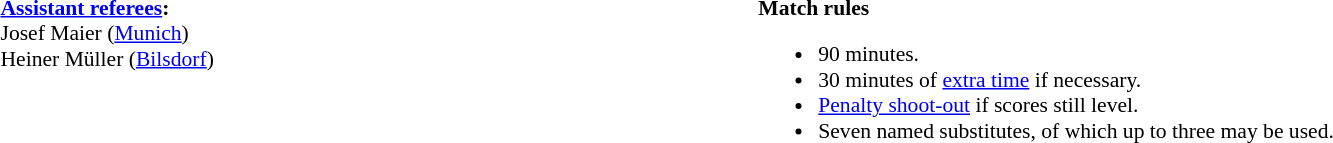<table style="width:100%; font-size:90%;">
<tr>
<td style="width:40%; vertical-align:top;"><br><strong><a href='#'>Assistant referees</a>:</strong>
<br>Josef Maier (<a href='#'>Munich</a>)
<br>Heiner Müller (<a href='#'>Bilsdorf</a>)</td>
<td style="width:60%; vertical-align:top;"><br><strong>Match rules</strong><ul><li>90 minutes.</li><li>30 minutes of <a href='#'>extra time</a> if necessary.</li><li><a href='#'>Penalty shoot-out</a> if scores still level.</li><li>Seven named substitutes, of which up to three may be used.</li></ul></td>
</tr>
</table>
